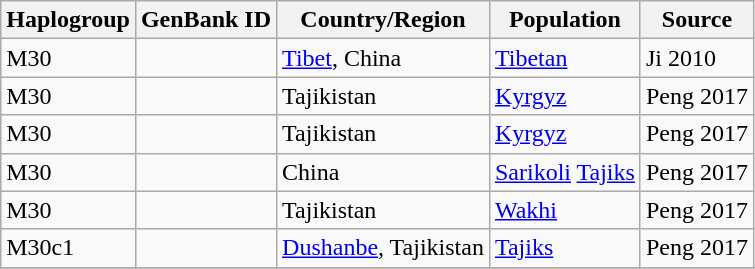<table class="wikitable sortable">
<tr>
<th scope="col">Haplogroup</th>
<th scope="col">GenBank ID</th>
<th scope="col">Country/Region</th>
<th scope="col">Population</th>
<th scope="col">Source</th>
</tr>
<tr>
<td>M30</td>
<td></td>
<td><a href='#'>Tibet</a>, China</td>
<td><a href='#'>Tibetan</a></td>
<td>Ji 2010</td>
</tr>
<tr>
<td>M30</td>
<td></td>
<td>Tajikistan</td>
<td><a href='#'>Kyrgyz</a></td>
<td>Peng 2017</td>
</tr>
<tr>
<td>M30</td>
<td></td>
<td>Tajikistan</td>
<td><a href='#'>Kyrgyz</a></td>
<td>Peng 2017</td>
</tr>
<tr>
<td>M30</td>
<td></td>
<td>China</td>
<td><a href='#'>Sarikoli</a> <a href='#'>Tajiks</a></td>
<td>Peng 2017</td>
</tr>
<tr>
<td>M30</td>
<td></td>
<td>Tajikistan</td>
<td><a href='#'>Wakhi</a></td>
<td>Peng 2017</td>
</tr>
<tr>
<td>M30c1</td>
<td></td>
<td><a href='#'>Dushanbe</a>, Tajikistan</td>
<td><a href='#'>Tajiks</a></td>
<td>Peng 2017</td>
</tr>
<tr>
</tr>
</table>
